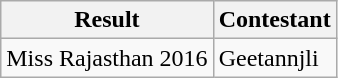<table class="wikitable">
<tr>
<th>Result</th>
<th>Contestant</th>
</tr>
<tr>
<td>Miss Rajasthan 2016</td>
<td>Geetannjli</td>
</tr>
</table>
